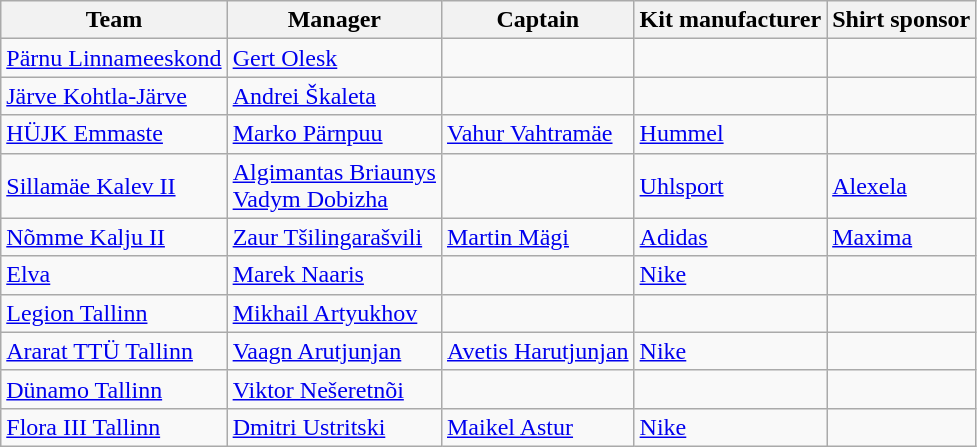<table class="wikitable sortable" style="text-align: left;">
<tr>
<th>Team</th>
<th>Manager</th>
<th>Captain</th>
<th>Kit manufacturer</th>
<th>Shirt sponsor</th>
</tr>
<tr>
<td><a href='#'>Pärnu Linnameeskond</a></td>
<td> <a href='#'>Gert Olesk</a></td>
<td></td>
<td></td>
<td></td>
</tr>
<tr>
<td><a href='#'>Järve Kohtla-Järve</a></td>
<td> <a href='#'>Andrei Škaleta</a></td>
<td></td>
<td></td>
<td></td>
</tr>
<tr>
<td><a href='#'>HÜJK Emmaste</a></td>
<td> <a href='#'>Marko Pärnpuu</a></td>
<td> <a href='#'>Vahur Vahtramäe</a></td>
<td><a href='#'>Hummel</a></td>
<td></td>
</tr>
<tr>
<td><a href='#'>Sillamäe Kalev II</a></td>
<td> <a href='#'>Algimantas Briaunys</a><br> <a href='#'>Vadym Dobizha</a></td>
<td></td>
<td><a href='#'>Uhlsport</a></td>
<td><a href='#'>Alexela</a></td>
</tr>
<tr>
<td><a href='#'>Nõmme Kalju II</a></td>
<td> <a href='#'>Zaur Tšilingarašvili</a></td>
<td> <a href='#'>Martin Mägi</a></td>
<td><a href='#'>Adidas</a></td>
<td><a href='#'>Maxima</a></td>
</tr>
<tr>
<td><a href='#'>Elva</a></td>
<td> <a href='#'>Marek Naaris</a></td>
<td></td>
<td><a href='#'>Nike</a></td>
<td></td>
</tr>
<tr>
<td><a href='#'>Legion Tallinn</a></td>
<td> <a href='#'>Mikhail Artyukhov</a></td>
<td></td>
<td></td>
<td></td>
</tr>
<tr>
<td><a href='#'>Ararat TTÜ Tallinn</a></td>
<td> <a href='#'>Vaagn Arutjunjan</a></td>
<td> <a href='#'>Avetis Harutjunjan</a></td>
<td><a href='#'>Nike</a></td>
<td></td>
</tr>
<tr>
<td><a href='#'>Dünamo Tallinn</a></td>
<td> <a href='#'>Viktor Nešeretnõi</a></td>
<td></td>
<td></td>
<td></td>
</tr>
<tr>
<td><a href='#'>Flora III Tallinn</a></td>
<td> <a href='#'>Dmitri Ustritski</a></td>
<td> <a href='#'>Maikel Astur</a></td>
<td><a href='#'>Nike</a></td>
<td></td>
</tr>
</table>
